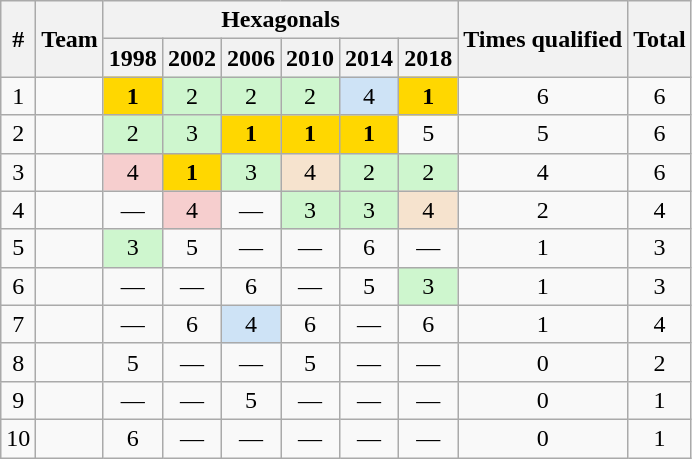<table class="wikitable sortable">
<tr>
<th rowspan=2>#</th>
<th rowspan=2>Team</th>
<th colspan=6>Hexagonals</th>
<th rowspan=2>Times qualified</th>
<th rowspan=2>Total </th>
</tr>
<tr>
<th>1998</th>
<th>2002</th>
<th>2006</th>
<th>2010</th>
<th>2014</th>
<th>2018</th>
</tr>
<tr align=center>
<td>1</td>
<td align=left></td>
<td bgcolor=gold><strong>1</strong></td>
<td bgcolor=#CEF6CE>2</td>
<td bgcolor=#CEF6CE>2</td>
<td bgcolor=#CEF6CE>2</td>
<td bgcolor=#CEE3F6>4</td>
<td bgcolor=gold><strong>1</strong></td>
<td>6</td>
<td>6</td>
</tr>
<tr align=center>
<td>2</td>
<td align=left></td>
<td bgcolor=#CEF6CE>2</td>
<td bgcolor=#CEF6CE>3</td>
<td bgcolor=gold><strong>1</strong></td>
<td bgcolor=gold><strong>1</strong></td>
<td bgcolor=gold><strong>1</strong></td>
<td>5</td>
<td>5</td>
<td>6</td>
</tr>
<tr align=center>
<td>3</td>
<td align=left></td>
<td bgcolor=#F6CECE>4</td>
<td bgcolor=gold><strong>1</strong></td>
<td bgcolor=#CEF6CE>3</td>
<td bgcolor=#F6E3CE>4</td>
<td bgcolor=#CEF6CE>2</td>
<td bgcolor=#CEF6CE>2</td>
<td>4</td>
<td>6</td>
</tr>
<tr align=center>
<td>4</td>
<td align=left></td>
<td>―</td>
<td bgcolor=#F6CECE>4</td>
<td>―</td>
<td bgcolor=#CEF6CE>3</td>
<td bgcolor=#CEF6CE>3</td>
<td bgcolor=#F6E3CE>4</td>
<td>2</td>
<td>4</td>
</tr>
<tr align=center>
<td>5</td>
<td align=left></td>
<td bgcolor=#CEF6CE>3</td>
<td>5</td>
<td>―</td>
<td>―</td>
<td>6</td>
<td>―</td>
<td>1</td>
<td>3</td>
</tr>
<tr align=center>
<td>6</td>
<td align=left></td>
<td>―</td>
<td>―</td>
<td>6</td>
<td>―</td>
<td>5</td>
<td bgcolor=#CEF6CE>3</td>
<td>1</td>
<td>3</td>
</tr>
<tr align=center>
<td>7</td>
<td align=left></td>
<td>―</td>
<td>6</td>
<td bgcolor=#CEE3F6>4</td>
<td>6</td>
<td>―</td>
<td>6</td>
<td>1</td>
<td>4</td>
</tr>
<tr align=center>
<td>8</td>
<td align=left></td>
<td>5</td>
<td>―</td>
<td>―</td>
<td>5</td>
<td>―</td>
<td>―</td>
<td>0</td>
<td>2</td>
</tr>
<tr align=center>
<td>9</td>
<td align=left></td>
<td>―</td>
<td>―</td>
<td>5</td>
<td>―</td>
<td>―</td>
<td>―</td>
<td>0</td>
<td>1</td>
</tr>
<tr align=center>
<td>10</td>
<td align=left></td>
<td>6</td>
<td>―</td>
<td>―</td>
<td>―</td>
<td>―</td>
<td>―</td>
<td>0</td>
<td>1</td>
</tr>
</table>
